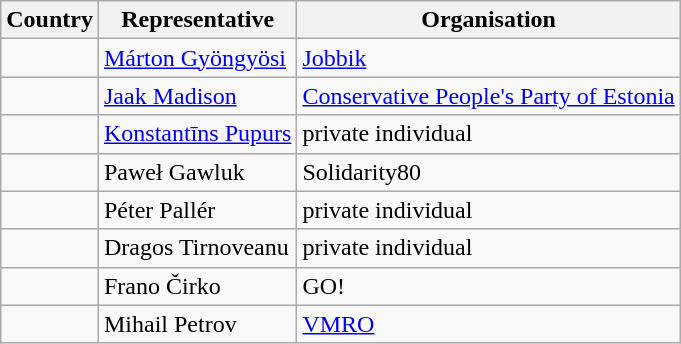<table class="wikitable">
<tr>
<th>Country</th>
<th>Representative</th>
<th>Organisation</th>
</tr>
<tr>
<td></td>
<td><a href='#'>Márton Gyöngyösi</a></td>
<td><a href='#'>Jobbik</a></td>
</tr>
<tr>
<td></td>
<td><a href='#'>Jaak Madison</a></td>
<td><a href='#'>Conservative People's Party of Estonia</a></td>
</tr>
<tr>
<td></td>
<td><a href='#'>Konstantīns Pupurs</a></td>
<td>private individual</td>
</tr>
<tr>
<td></td>
<td>Paweł Gawluk</td>
<td>Solidarity80</td>
</tr>
<tr>
<td></td>
<td>Péter Pallér</td>
<td>private individual</td>
</tr>
<tr>
<td></td>
<td>Dragos Tirnoveanu</td>
<td>private individual</td>
</tr>
<tr>
<td></td>
<td>Frano Čirko</td>
<td>GO!</td>
</tr>
<tr>
<td></td>
<td>Mihail Petrov</td>
<td><a href='#'>VMRO</a></td>
</tr>
</table>
